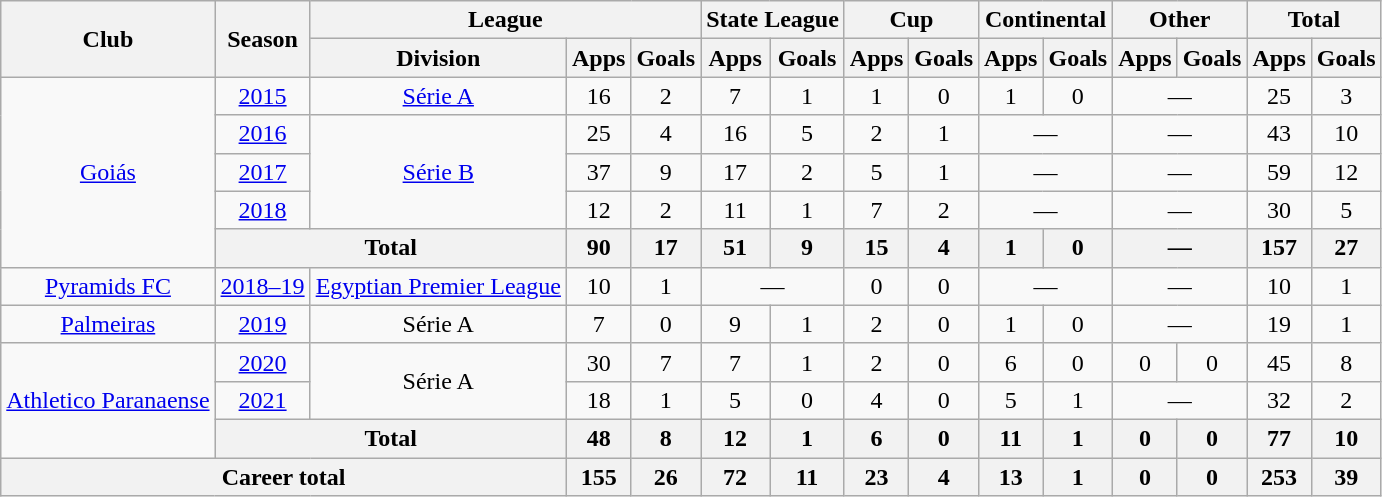<table class="wikitable" style="text-align:center">
<tr>
<th rowspan="2">Club</th>
<th rowspan="2">Season</th>
<th colspan="3">League</th>
<th colspan="2">State League</th>
<th colspan="2">Cup</th>
<th colspan="2">Continental</th>
<th colspan="2">Other</th>
<th colspan="2">Total</th>
</tr>
<tr>
<th>Division</th>
<th>Apps</th>
<th>Goals</th>
<th>Apps</th>
<th>Goals</th>
<th>Apps</th>
<th>Goals</th>
<th>Apps</th>
<th>Goals</th>
<th>Apps</th>
<th>Goals</th>
<th>Apps</th>
<th>Goals</th>
</tr>
<tr>
<td rowspan="5"><a href='#'>Goiás</a></td>
<td><a href='#'>2015</a></td>
<td><a href='#'>Série A</a></td>
<td>16</td>
<td>2</td>
<td>7</td>
<td>1</td>
<td>1</td>
<td>0</td>
<td>1</td>
<td>0</td>
<td colspan="2">—</td>
<td>25</td>
<td>3</td>
</tr>
<tr>
<td><a href='#'>2016</a></td>
<td rowspan="3"><a href='#'>Série B</a></td>
<td>25</td>
<td>4</td>
<td>16</td>
<td>5</td>
<td>2</td>
<td>1</td>
<td colspan="2">—</td>
<td colspan="2">—</td>
<td>43</td>
<td>10</td>
</tr>
<tr>
<td><a href='#'>2017</a></td>
<td>37</td>
<td>9</td>
<td>17</td>
<td>2</td>
<td>5</td>
<td>1</td>
<td colspan="2">—</td>
<td colspan="2">—</td>
<td>59</td>
<td>12</td>
</tr>
<tr>
<td><a href='#'>2018</a></td>
<td>12</td>
<td>2</td>
<td>11</td>
<td>1</td>
<td>7</td>
<td>2</td>
<td colspan="2">—</td>
<td colspan="2">—</td>
<td>30</td>
<td>5</td>
</tr>
<tr>
<th colspan="2">Total</th>
<th>90</th>
<th>17</th>
<th>51</th>
<th>9</th>
<th>15</th>
<th>4</th>
<th>1</th>
<th>0</th>
<th colspan="2">—</th>
<th>157</th>
<th>27</th>
</tr>
<tr>
<td><a href='#'>Pyramids FC</a></td>
<td><a href='#'>2018–19</a></td>
<td><a href='#'>Egyptian Premier League</a></td>
<td>10</td>
<td>1</td>
<td colspan="2">—</td>
<td>0</td>
<td>0</td>
<td colspan="2">—</td>
<td colspan="2">—</td>
<td>10</td>
<td>1</td>
</tr>
<tr>
<td><a href='#'>Palmeiras</a></td>
<td><a href='#'>2019</a></td>
<td>Série A</td>
<td>7</td>
<td>0</td>
<td>9</td>
<td>1</td>
<td>2</td>
<td>0</td>
<td>1</td>
<td>0</td>
<td colspan="2">—</td>
<td>19</td>
<td>1</td>
</tr>
<tr>
<td rowspan="3"><a href='#'>Athletico Paranaense</a></td>
<td><a href='#'>2020</a></td>
<td rowspan="2">Série A</td>
<td>30</td>
<td>7</td>
<td>7</td>
<td>1</td>
<td>2</td>
<td>0</td>
<td>6</td>
<td>0</td>
<td>0</td>
<td>0</td>
<td>45</td>
<td>8</td>
</tr>
<tr>
<td><a href='#'>2021</a></td>
<td>18</td>
<td>1</td>
<td>5</td>
<td>0</td>
<td>4</td>
<td>0</td>
<td>5</td>
<td>1</td>
<td colspan="2">—</td>
<td>32</td>
<td>2</td>
</tr>
<tr>
<th colspan="2">Total</th>
<th>48</th>
<th>8</th>
<th>12</th>
<th>1</th>
<th>6</th>
<th>0</th>
<th>11</th>
<th>1</th>
<th>0</th>
<th>0</th>
<th>77</th>
<th>10</th>
</tr>
<tr>
<th colspan="3">Career total</th>
<th>155</th>
<th>26</th>
<th>72</th>
<th>11</th>
<th>23</th>
<th>4</th>
<th>13</th>
<th>1</th>
<th>0</th>
<th>0</th>
<th>253</th>
<th>39</th>
</tr>
</table>
